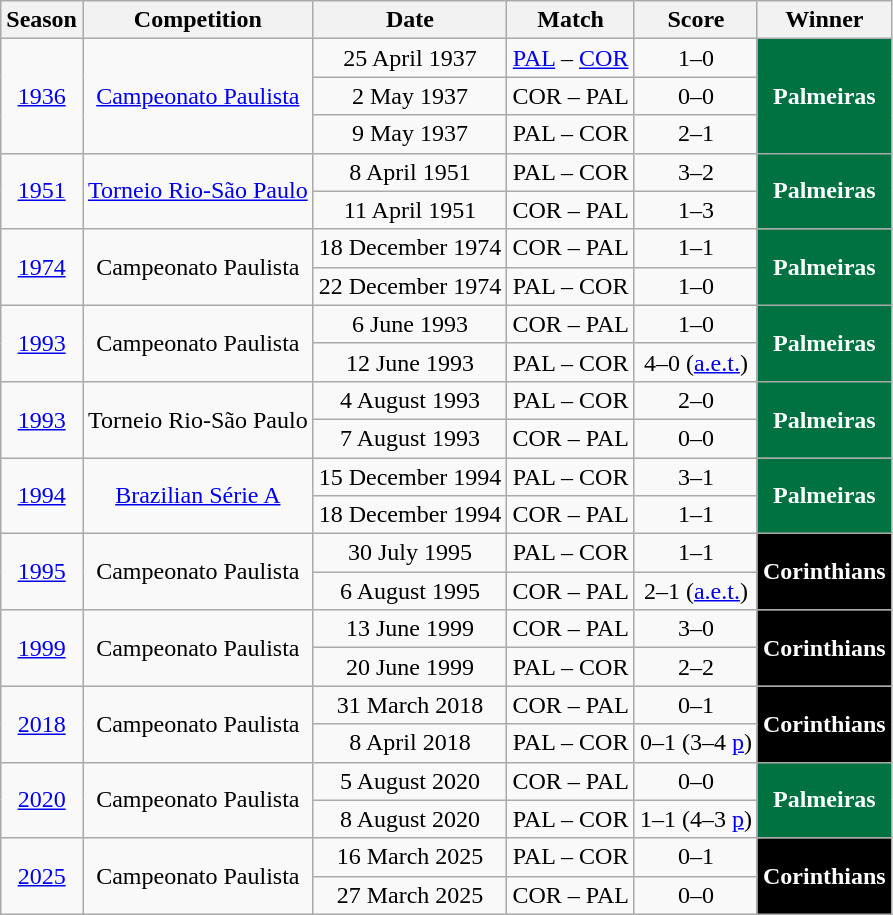<table class="wikitable" style="text-align:center">
<tr>
<th>Season</th>
<th>Competition</th>
<th>Date</th>
<th>Match</th>
<th>Score</th>
<th>Winner</th>
</tr>
<tr align="center">
<td rowspan="3"><a href='#'>1936</a></td>
<td rowspan="3"><a href='#'>Campeonato Paulista</a></td>
<td>25 April 1937</td>
<td><a href='#'>PAL</a> – <a href='#'>COR</a></td>
<td>1–0</td>
<td rowspan="3" align="center" style="color:white; background:#007141"><strong>Palmeiras</strong></td>
</tr>
<tr>
<td>2 May 1937</td>
<td>COR – PAL</td>
<td>0–0</td>
</tr>
<tr>
<td>9 May 1937</td>
<td>PAL – COR</td>
<td>2–1</td>
</tr>
<tr>
<td rowspan="2"><a href='#'>1951</a></td>
<td rowspan="2"><a href='#'>Torneio Rio-São Paulo</a></td>
<td>8 April 1951</td>
<td>PAL – COR</td>
<td>3–2</td>
<td rowspan="2" align="center" style="color:white; background:#007141"><strong>Palmeiras</strong></td>
</tr>
<tr align="center">
<td>11 April 1951</td>
<td>COR – PAL</td>
<td>1–3</td>
</tr>
<tr>
<td rowspan="2"><a href='#'>1974</a></td>
<td rowspan="2">Campeonato Paulista</td>
<td>18 December 1974</td>
<td>COR – PAL</td>
<td>1–1</td>
<td rowspan="2" align="center" style="color:white; background:#007141"><strong>Palmeiras</strong></td>
</tr>
<tr align="center">
<td>22 December 1974</td>
<td>PAL – COR</td>
<td>1–0</td>
</tr>
<tr>
<td rowspan="2"><a href='#'>1993</a></td>
<td rowspan="2">Campeonato Paulista</td>
<td>6 June 1993</td>
<td>COR – PAL</td>
<td>1–0</td>
<td rowspan="2" align="center" style="color:white; background:#007141"><strong>Palmeiras</strong></td>
</tr>
<tr align="center">
<td>12 June 1993</td>
<td>PAL – COR</td>
<td>4–0 (<a href='#'>a.e.t.</a>)</td>
</tr>
<tr>
<td rowspan="2"><a href='#'>1993</a></td>
<td rowspan="2">Torneio Rio-São Paulo</td>
<td>4 August 1993</td>
<td>PAL – COR</td>
<td>2–0</td>
<td rowspan="2" align="center" style="color:white; background:#007141"><strong>Palmeiras</strong></td>
</tr>
<tr align="center">
<td>7 August 1993</td>
<td>COR – PAL</td>
<td>0–0</td>
</tr>
<tr>
<td rowspan="2"><a href='#'>1994</a></td>
<td rowspan="2"><a href='#'>Brazilian Série A</a></td>
<td>15 December 1994</td>
<td>PAL – COR</td>
<td>3–1</td>
<td rowspan="2" align="center" style="color:white; background:#007141"><strong>Palmeiras</strong></td>
</tr>
<tr align="center">
<td>18 December 1994</td>
<td>COR – PAL</td>
<td>1–1</td>
</tr>
<tr>
<td rowspan="2"><a href='#'>1995</a></td>
<td rowspan="2">Campeonato Paulista</td>
<td>30 July 1995</td>
<td>PAL – COR</td>
<td>1–1</td>
<td rowspan="2" align="center" style="color:white; background:black"><strong>Corinthians</strong></td>
</tr>
<tr>
<td>6 August 1995</td>
<td>COR – PAL</td>
<td>2–1 (<a href='#'>a.e.t.</a>)</td>
</tr>
<tr>
<td rowspan="2"><a href='#'>1999</a></td>
<td rowspan="2">Campeonato Paulista</td>
<td>13 June 1999</td>
<td>COR – PAL</td>
<td>3–0</td>
<td rowspan="2" align="center" style="color:white; background:black"><strong>Corinthians</strong></td>
</tr>
<tr>
<td>20 June 1999</td>
<td>PAL – COR</td>
<td>2–2</td>
</tr>
<tr>
<td rowspan="2"><a href='#'>2018</a></td>
<td rowspan="2">Campeonato Paulista</td>
<td>31 March 2018</td>
<td>COR – PAL</td>
<td>0–1</td>
<td rowspan="2" align="center" style="color:white; background:black"><strong>Corinthians</strong></td>
</tr>
<tr>
<td>8 April 2018</td>
<td>PAL – COR</td>
<td>0–1 (3–4 <a href='#'>p</a>)</td>
</tr>
<tr>
<td rowspan="2"><a href='#'>2020</a></td>
<td rowspan="2">Campeonato Paulista</td>
<td>5 August 2020</td>
<td>COR – PAL</td>
<td>0–0</td>
<td rowspan="2" align="center" style="color:white; background:#007141"><strong>Palmeiras</strong></td>
</tr>
<tr>
<td>8 August 2020</td>
<td>PAL – COR</td>
<td>1–1 (4–3 <a href='#'>p</a>)</td>
</tr>
<tr>
<td rowspan="2"><a href='#'>2025</a></td>
<td rowspan="2">Campeonato Paulista</td>
<td>16 March 2025</td>
<td>PAL – COR</td>
<td>0–1</td>
<td rowspan="2" align="center" style="color:white; background:black"><strong>Corinthians</strong></td>
</tr>
<tr>
<td>27 March 2025</td>
<td>COR – PAL</td>
<td>0–0</td>
</tr>
</table>
